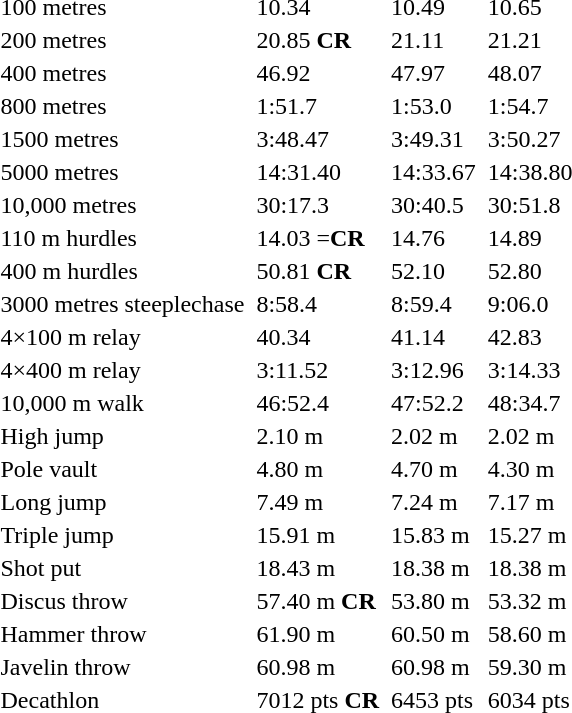<table>
<tr>
<td>100 metres</td>
<td></td>
<td>10.34</td>
<td></td>
<td>10.49</td>
<td></td>
<td>10.65</td>
</tr>
<tr>
<td>200 metres</td>
<td></td>
<td>20.85 <strong>CR</strong></td>
<td></td>
<td>21.11</td>
<td></td>
<td>21.21</td>
</tr>
<tr>
<td>400 metres</td>
<td></td>
<td>46.92</td>
<td></td>
<td>47.97</td>
<td></td>
<td>48.07</td>
</tr>
<tr>
<td>800 metres</td>
<td></td>
<td>1:51.7</td>
<td></td>
<td>1:53.0</td>
<td></td>
<td>1:54.7</td>
</tr>
<tr>
<td>1500 metres</td>
<td></td>
<td>3:48.47</td>
<td></td>
<td>3:49.31</td>
<td></td>
<td>3:50.27</td>
</tr>
<tr>
<td>5000 metres</td>
<td></td>
<td>14:31.40</td>
<td></td>
<td>14:33.67</td>
<td></td>
<td>14:38.80</td>
</tr>
<tr>
<td>10,000 metres</td>
<td></td>
<td>30:17.3</td>
<td></td>
<td>30:40.5</td>
<td></td>
<td>30:51.8</td>
</tr>
<tr>
<td>110 m hurdles</td>
<td></td>
<td>14.03 =<strong>CR</strong></td>
<td></td>
<td>14.76</td>
<td></td>
<td>14.89</td>
</tr>
<tr>
<td>400 m hurdles</td>
<td></td>
<td>50.81 <strong>CR</strong></td>
<td></td>
<td>52.10</td>
<td></td>
<td>52.80</td>
</tr>
<tr>
<td>3000 metres steeplechase</td>
<td></td>
<td>8:58.4</td>
<td></td>
<td>8:59.4</td>
<td></td>
<td>9:06.0</td>
</tr>
<tr>
<td>4×100 m relay</td>
<td></td>
<td>40.34</td>
<td></td>
<td>41.14</td>
<td></td>
<td>42.83</td>
</tr>
<tr>
<td>4×400 m relay</td>
<td></td>
<td>3:11.52</td>
<td></td>
<td>3:12.96</td>
<td></td>
<td>3:14.33</td>
</tr>
<tr>
<td>10,000 m walk</td>
<td></td>
<td>46:52.4</td>
<td></td>
<td>47:52.2</td>
<td></td>
<td>48:34.7</td>
</tr>
<tr>
<td>High jump</td>
<td></td>
<td>2.10 m</td>
<td></td>
<td>2.02 m</td>
<td></td>
<td>2.02 m</td>
</tr>
<tr>
<td>Pole vault</td>
<td></td>
<td>4.80 m</td>
<td></td>
<td>4.70 m</td>
<td></td>
<td>4.30 m</td>
</tr>
<tr>
<td>Long jump</td>
<td></td>
<td>7.49 m</td>
<td></td>
<td>7.24 m</td>
<td></td>
<td>7.17 m</td>
</tr>
<tr>
<td>Triple jump</td>
<td></td>
<td>15.91 m</td>
<td></td>
<td>15.83 m</td>
<td></td>
<td>15.27 m</td>
</tr>
<tr>
<td>Shot put</td>
<td></td>
<td>18.43 m</td>
<td></td>
<td>18.38 m</td>
<td></td>
<td>18.38 m</td>
</tr>
<tr>
<td>Discus throw</td>
<td></td>
<td>57.40 m <strong>CR</strong></td>
<td></td>
<td>53.80 m</td>
<td></td>
<td>53.32 m</td>
</tr>
<tr>
<td>Hammer throw</td>
<td></td>
<td>61.90  m</td>
<td></td>
<td>60.50  m</td>
<td></td>
<td>58.60 m</td>
</tr>
<tr>
<td>Javelin throw</td>
<td></td>
<td>60.98 m</td>
<td></td>
<td>60.98 m</td>
<td></td>
<td>59.30 m</td>
</tr>
<tr>
<td>Decathlon</td>
<td></td>
<td>7012 pts <strong>CR</strong></td>
<td></td>
<td>6453 pts</td>
<td></td>
<td>6034 pts</td>
</tr>
</table>
